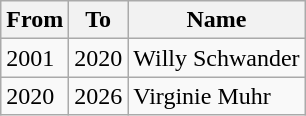<table class="wikitable">
<tr>
<th>From</th>
<th>To</th>
<th>Name</th>
</tr>
<tr>
<td>2001</td>
<td>2020</td>
<td>Willy Schwander</td>
</tr>
<tr>
<td>2020</td>
<td>2026</td>
<td>Virginie Muhr</td>
</tr>
</table>
